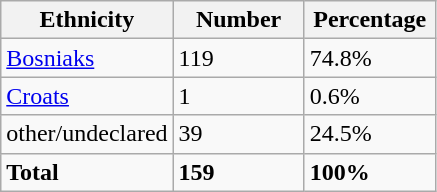<table class="wikitable">
<tr>
<th width="100px">Ethnicity</th>
<th width="80px">Number</th>
<th width="80px">Percentage</th>
</tr>
<tr>
<td><a href='#'>Bosniaks</a></td>
<td>119</td>
<td>74.8%</td>
</tr>
<tr>
<td><a href='#'>Croats</a></td>
<td>1</td>
<td>0.6%</td>
</tr>
<tr>
<td>other/undeclared</td>
<td>39</td>
<td>24.5%</td>
</tr>
<tr>
<td><strong>Total</strong></td>
<td><strong>159</strong></td>
<td><strong>100%</strong></td>
</tr>
</table>
